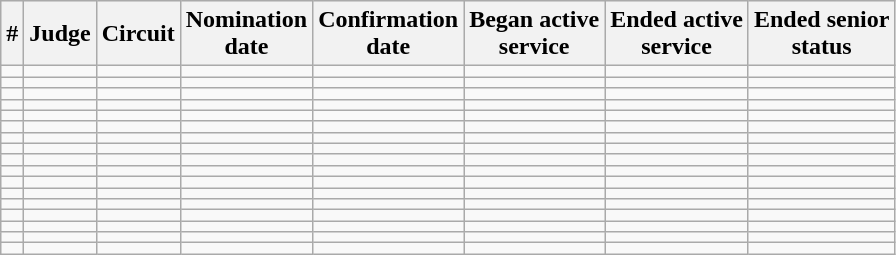<table class="sortable wikitable">
<tr bgcolor="#ececec">
<th>#</th>
<th>Judge</th>
<th>Circuit</th>
<th>Nomination<br>date</th>
<th>Confirmation<br>date</th>
<th>Began active<br>service</th>
<th>Ended active<br>service</th>
<th>Ended senior<br>status</th>
</tr>
<tr>
<td></td>
<td></td>
<td></td>
<td></td>
<td></td>
<td></td>
<td></td>
<td></td>
</tr>
<tr>
<td></td>
<td></td>
<td></td>
<td></td>
<td></td>
<td></td>
<td></td>
<td></td>
</tr>
<tr>
<td></td>
<td></td>
<td></td>
<td></td>
<td></td>
<td></td>
<td></td>
<td></td>
</tr>
<tr>
<td></td>
<td></td>
<td></td>
<td></td>
<td></td>
<td></td>
<td></td>
<td align="center"></td>
</tr>
<tr>
<td></td>
<td></td>
<td></td>
<td></td>
<td></td>
<td></td>
<td></td>
<td align="center"></td>
</tr>
<tr>
<td></td>
<td></td>
<td></td>
<td></td>
<td></td>
<td></td>
<td></td>
<td></td>
</tr>
<tr>
<td></td>
<td></td>
<td></td>
<td></td>
<td></td>
<td></td>
<td></td>
<td></td>
</tr>
<tr>
<td></td>
<td></td>
<td></td>
<td></td>
<td align="center"></td>
<td></td>
<td></td>
<td align="center"></td>
</tr>
<tr>
<td></td>
<td></td>
<td></td>
<td></td>
<td></td>
<td></td>
<td></td>
<td align="center"></td>
</tr>
<tr>
<td></td>
<td></td>
<td></td>
<td></td>
<td></td>
<td></td>
<td></td>
<td></td>
</tr>
<tr>
<td></td>
<td></td>
<td></td>
<td></td>
<td></td>
<td></td>
<td></td>
<td align="center"></td>
</tr>
<tr>
<td></td>
<td></td>
<td></td>
<td></td>
<td></td>
<td></td>
<td></td>
<td></td>
</tr>
<tr>
<td></td>
<td></td>
<td></td>
<td></td>
<td></td>
<td></td>
<td></td>
<td></td>
</tr>
<tr>
<td></td>
<td></td>
<td></td>
<td></td>
<td></td>
<td></td>
<td></td>
<td align="center"></td>
</tr>
<tr>
<td></td>
<td></td>
<td></td>
<td></td>
<td></td>
<td></td>
<td></td>
<td></td>
</tr>
<tr>
<td></td>
<td></td>
<td></td>
<td></td>
<td></td>
<td></td>
<td></td>
<td align="center"></td>
</tr>
<tr>
<td></td>
<td></td>
<td></td>
<td></td>
<td></td>
<td></td>
<td></td>
<td></td>
</tr>
</table>
